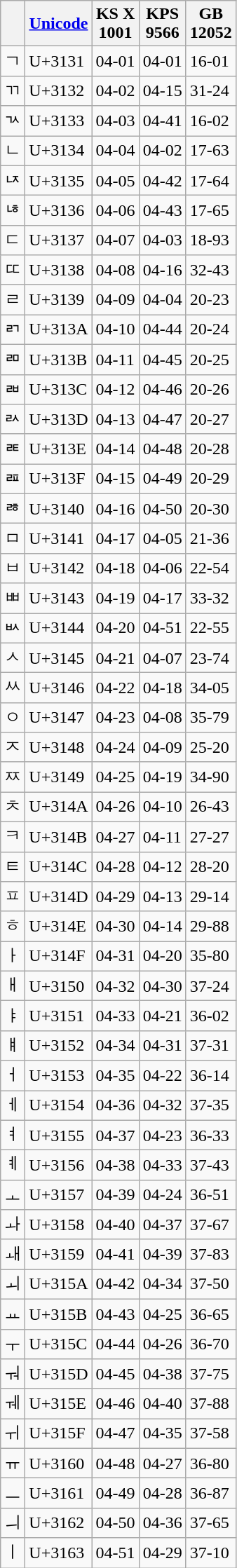<table class="wikitable sortable nowrap">
<tr>
<th class="unsortable"></th>
<th class="unsortable"><a href='#'>Unicode</a></th>
<th>KS X<br>1001</th>
<th>KPS<br>9566</th>
<th>GB<br>12052</th>
</tr>
<tr>
<td>ㄱ</td>
<td>U+3131</td>
<td>04-01</td>
<td>04-01</td>
<td>16-01</td>
</tr>
<tr>
<td>ㄲ</td>
<td>U+3132</td>
<td>04-02</td>
<td>04-15</td>
<td>31-24</td>
</tr>
<tr>
<td>ㄳ</td>
<td>U+3133</td>
<td>04-03</td>
<td>04-41</td>
<td>16-02</td>
</tr>
<tr>
<td>ㄴ</td>
<td>U+3134</td>
<td>04-04</td>
<td>04-02</td>
<td>17-63</td>
</tr>
<tr>
<td>ㄵ</td>
<td>U+3135</td>
<td>04-05</td>
<td>04-42</td>
<td>17-64</td>
</tr>
<tr>
<td>ㄶ</td>
<td>U+3136</td>
<td>04-06</td>
<td>04-43</td>
<td>17-65</td>
</tr>
<tr>
<td>ㄷ</td>
<td>U+3137</td>
<td>04-07</td>
<td>04-03</td>
<td>18-93</td>
</tr>
<tr>
<td>ㄸ</td>
<td>U+3138</td>
<td>04-08</td>
<td>04-16</td>
<td>32-43</td>
</tr>
<tr>
<td>ㄹ</td>
<td>U+3139</td>
<td>04-09</td>
<td>04-04</td>
<td>20-23</td>
</tr>
<tr>
<td>ㄺ</td>
<td>U+313A</td>
<td>04-10</td>
<td>04-44</td>
<td>20-24</td>
</tr>
<tr>
<td>ㄻ</td>
<td>U+313B</td>
<td>04-11</td>
<td>04-45</td>
<td>20-25</td>
</tr>
<tr>
<td>ㄼ</td>
<td>U+313C</td>
<td>04-12</td>
<td>04-46</td>
<td>20-26</td>
</tr>
<tr>
<td>ㄽ</td>
<td>U+313D</td>
<td>04-13</td>
<td>04-47</td>
<td>20-27</td>
</tr>
<tr>
<td>ㄾ</td>
<td>U+313E</td>
<td>04-14</td>
<td>04-48</td>
<td>20-28</td>
</tr>
<tr>
<td>ㄿ</td>
<td>U+313F</td>
<td>04-15</td>
<td>04-49</td>
<td>20-29</td>
</tr>
<tr>
<td>ㅀ</td>
<td>U+3140</td>
<td>04-16</td>
<td>04-50</td>
<td>20-30</td>
</tr>
<tr>
<td>ㅁ</td>
<td>U+3141</td>
<td>04-17</td>
<td>04-05</td>
<td>21-36</td>
</tr>
<tr>
<td>ㅂ</td>
<td>U+3142</td>
<td>04-18</td>
<td>04-06</td>
<td>22-54</td>
</tr>
<tr>
<td>ㅃ</td>
<td>U+3143</td>
<td>04-19</td>
<td>04-17</td>
<td>33-32</td>
</tr>
<tr>
<td>ㅄ</td>
<td>U+3144</td>
<td>04-20</td>
<td>04-51</td>
<td>22-55</td>
</tr>
<tr>
<td>ㅅ</td>
<td>U+3145</td>
<td>04-21</td>
<td>04-07</td>
<td>23-74</td>
</tr>
<tr>
<td>ㅆ</td>
<td>U+3146</td>
<td>04-22</td>
<td>04-18</td>
<td>34-05</td>
</tr>
<tr>
<td>ㅇ</td>
<td>U+3147</td>
<td>04-23</td>
<td>04-08</td>
<td>35-79</td>
</tr>
<tr>
<td>ㅈ</td>
<td>U+3148</td>
<td>04-24</td>
<td>04-09</td>
<td>25-20</td>
</tr>
<tr>
<td>ㅉ</td>
<td>U+3149</td>
<td>04-25</td>
<td>04-19</td>
<td>34-90</td>
</tr>
<tr>
<td>ㅊ</td>
<td>U+314A</td>
<td>04-26</td>
<td>04-10</td>
<td>26-43</td>
</tr>
<tr>
<td>ㅋ</td>
<td>U+314B</td>
<td>04-27</td>
<td>04-11</td>
<td>27-27</td>
</tr>
<tr>
<td>ㅌ</td>
<td>U+314C</td>
<td>04-28</td>
<td>04-12</td>
<td>28-20</td>
</tr>
<tr>
<td>ㅍ</td>
<td>U+314D</td>
<td>04-29</td>
<td>04-13</td>
<td>29-14</td>
</tr>
<tr>
<td>ㅎ</td>
<td>U+314E</td>
<td>04-30</td>
<td>04-14</td>
<td>29-88</td>
</tr>
<tr>
<td>ㅏ</td>
<td>U+314F</td>
<td>04-31</td>
<td>04-20</td>
<td>35-80</td>
</tr>
<tr>
<td>ㅐ</td>
<td>U+3150</td>
<td>04-32</td>
<td>04-30</td>
<td>37-24</td>
</tr>
<tr>
<td>ㅑ</td>
<td>U+3151</td>
<td>04-33</td>
<td>04-21</td>
<td>36-02</td>
</tr>
<tr>
<td>ㅒ</td>
<td>U+3152</td>
<td>04-34</td>
<td>04-31</td>
<td>37-31</td>
</tr>
<tr>
<td>ㅓ</td>
<td>U+3153</td>
<td>04-35</td>
<td>04-22</td>
<td>36-14</td>
</tr>
<tr>
<td>ㅔ</td>
<td>U+3154</td>
<td>04-36</td>
<td>04-32</td>
<td>37-35</td>
</tr>
<tr>
<td>ㅕ</td>
<td>U+3155</td>
<td>04-37</td>
<td>04-23</td>
<td>36-33</td>
</tr>
<tr>
<td>ㅖ</td>
<td>U+3156</td>
<td>04-38</td>
<td>04-33</td>
<td>37-43</td>
</tr>
<tr>
<td>ㅗ</td>
<td>U+3157</td>
<td>04-39</td>
<td>04-24</td>
<td>36-51</td>
</tr>
<tr>
<td>ㅘ</td>
<td>U+3158</td>
<td>04-40</td>
<td>04-37</td>
<td>37-67</td>
</tr>
<tr>
<td>ㅙ</td>
<td>U+3159</td>
<td>04-41</td>
<td>04-39</td>
<td>37-83</td>
</tr>
<tr>
<td>ㅚ</td>
<td>U+315A</td>
<td>04-42</td>
<td>04-34</td>
<td>37-50</td>
</tr>
<tr>
<td>ㅛ</td>
<td>U+315B</td>
<td>04-43</td>
<td>04-25</td>
<td>36-65</td>
</tr>
<tr>
<td>ㅜ</td>
<td>U+315C</td>
<td>04-44</td>
<td>04-26</td>
<td>36-70</td>
</tr>
<tr>
<td>ㅝ</td>
<td>U+315D</td>
<td>04-45</td>
<td>04-38</td>
<td>37-75</td>
</tr>
<tr>
<td>ㅞ</td>
<td>U+315E</td>
<td>04-46</td>
<td>04-40</td>
<td>37-88</td>
</tr>
<tr>
<td>ㅟ</td>
<td>U+315F</td>
<td>04-47</td>
<td>04-35</td>
<td>37-58</td>
</tr>
<tr>
<td>ㅠ</td>
<td>U+3160</td>
<td>04-48</td>
<td>04-27</td>
<td>36-80</td>
</tr>
<tr>
<td>ㅡ</td>
<td>U+3161</td>
<td>04-49</td>
<td>04-28</td>
<td>36-87</td>
</tr>
<tr>
<td>ㅢ</td>
<td>U+3162</td>
<td>04-50</td>
<td>04-36</td>
<td>37-65</td>
</tr>
<tr>
<td>ㅣ</td>
<td>U+3163</td>
<td>04-51</td>
<td>04-29</td>
<td>37-10</td>
</tr>
</table>
